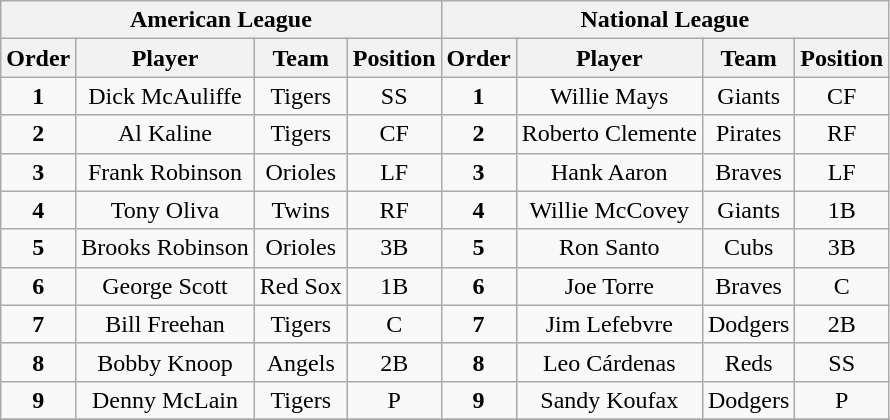<table class="wikitable" style="font-size: 100%; text-align:center;">
<tr>
<th colspan="4">American League</th>
<th colspan="4">National League</th>
</tr>
<tr>
<th>Order</th>
<th>Player</th>
<th>Team</th>
<th>Position</th>
<th>Order</th>
<th>Player</th>
<th>Team</th>
<th>Position</th>
</tr>
<tr>
<td><strong>1</strong></td>
<td>Dick McAuliffe</td>
<td>Tigers</td>
<td>SS</td>
<td><strong>1</strong></td>
<td>Willie Mays</td>
<td>Giants</td>
<td>CF</td>
</tr>
<tr>
<td><strong>2</strong></td>
<td>Al Kaline</td>
<td>Tigers</td>
<td>CF</td>
<td><strong>2</strong></td>
<td>Roberto Clemente</td>
<td>Pirates</td>
<td>RF</td>
</tr>
<tr>
<td><strong>3</strong></td>
<td>Frank Robinson</td>
<td>Orioles</td>
<td>LF</td>
<td><strong>3</strong></td>
<td>Hank Aaron</td>
<td>Braves</td>
<td>LF</td>
</tr>
<tr>
<td><strong>4</strong></td>
<td>Tony Oliva</td>
<td>Twins</td>
<td>RF</td>
<td><strong>4</strong></td>
<td>Willie McCovey</td>
<td>Giants</td>
<td>1B</td>
</tr>
<tr>
<td><strong>5</strong></td>
<td>Brooks Robinson</td>
<td>Orioles</td>
<td>3B</td>
<td><strong>5</strong></td>
<td>Ron Santo</td>
<td>Cubs</td>
<td>3B</td>
</tr>
<tr>
<td><strong>6</strong></td>
<td>George Scott</td>
<td>Red Sox</td>
<td>1B</td>
<td><strong>6</strong></td>
<td>Joe Torre</td>
<td>Braves</td>
<td>C</td>
</tr>
<tr>
<td><strong>7</strong></td>
<td>Bill Freehan</td>
<td>Tigers</td>
<td>C</td>
<td><strong>7</strong></td>
<td>Jim Lefebvre</td>
<td>Dodgers</td>
<td>2B</td>
</tr>
<tr>
<td><strong>8</strong></td>
<td>Bobby Knoop</td>
<td>Angels</td>
<td>2B</td>
<td><strong>8</strong></td>
<td>Leo Cárdenas</td>
<td>Reds</td>
<td>SS</td>
</tr>
<tr>
<td><strong>9</strong></td>
<td>Denny McLain</td>
<td>Tigers</td>
<td>P</td>
<td><strong>9</strong></td>
<td>Sandy Koufax</td>
<td>Dodgers</td>
<td>P</td>
</tr>
<tr>
</tr>
</table>
